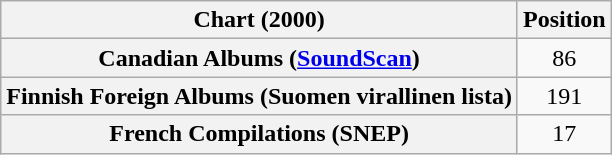<table class="wikitable sortable plainrowheaders" style="text-align:center">
<tr>
<th scope="col">Chart (2000)</th>
<th scope="col">Position</th>
</tr>
<tr>
<th scope="row">Canadian Albums (<a href='#'>SoundScan</a>)</th>
<td>86</td>
</tr>
<tr>
<th scope="row">Finnish Foreign Albums (Suomen virallinen lista)</th>
<td>191</td>
</tr>
<tr>
<th scope="row">French Compilations (SNEP)</th>
<td>17</td>
</tr>
</table>
